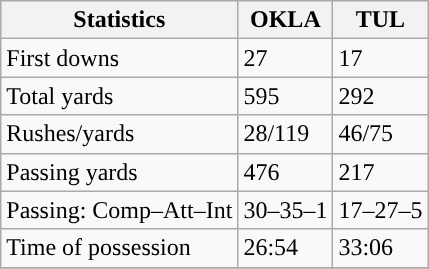<table class="wikitable" style="float: left;">
<tr>
<th>Statistics</th>
<th>OKLA</th>
<th>TUL</th>
</tr>
<tr>
<td>First downs</td>
<td>27</td>
<td>17</td>
</tr>
<tr>
<td>Total yards</td>
<td>595</td>
<td>292</td>
</tr>
<tr>
<td>Rushes/yards</td>
<td>28/119</td>
<td>46/75</td>
</tr>
<tr>
<td>Passing yards</td>
<td>476</td>
<td>217</td>
</tr>
<tr>
<td>Passing: Comp–Att–Int</td>
<td>30–35–1</td>
<td>17–27–5</td>
</tr>
<tr>
<td>Time of possession</td>
<td>26:54</td>
<td>33:06</td>
</tr>
<tr>
</tr>
</table>
